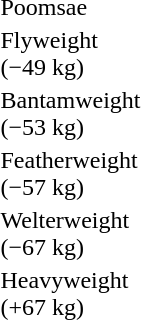<table>
<tr>
<td rowspan=2>Poomsae<br></td>
<td rowspan=2></td>
<td rowspan=2></td>
<td></td>
</tr>
<tr>
<td></td>
</tr>
<tr>
<td rowspan=2>Flyweight<br>(−49 kg) </td>
<td rowspan=2></td>
<td rowspan=2></td>
<td></td>
</tr>
<tr>
<td></td>
</tr>
<tr>
<td rowspan=2>Bantamweight<br>(−53 kg) </td>
<td rowspan=2></td>
<td rowspan=2></td>
<td></td>
</tr>
<tr>
<td></td>
</tr>
<tr>
<td rowspan=2>Featherweight<br>(−57 kg) </td>
<td rowspan=2></td>
<td rowspan=2></td>
<td></td>
</tr>
<tr>
<td></td>
</tr>
<tr>
<td rowspan=2>Welterweight<br>(−67 kg) </td>
<td rowspan=2></td>
<td rowspan=2></td>
<td></td>
</tr>
<tr>
<td></td>
</tr>
<tr>
<td rowspan=2>Heavyweight<br>(+67 kg) </td>
<td rowspan=2></td>
<td rowspan=2></td>
<td></td>
</tr>
<tr>
<td></td>
</tr>
</table>
